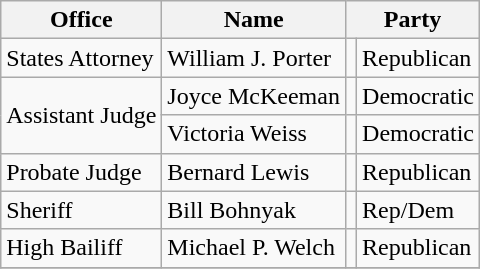<table class="wikitable sortable">
<tr>
<th>Office</th>
<th>Name</th>
<th colspan="2">Party</th>
</tr>
<tr>
<td>States Attorney</td>
<td>William J. Porter</td>
<td></td>
<td>Republican</td>
</tr>
<tr>
<td rowspan=2>Assistant Judge</td>
<td>Joyce McKeeman</td>
<td></td>
<td>Democratic</td>
</tr>
<tr>
<td>Victoria Weiss</td>
<td></td>
<td>Democratic</td>
</tr>
<tr>
<td>Probate Judge</td>
<td>Bernard Lewis</td>
<td></td>
<td>Republican</td>
</tr>
<tr>
<td>Sheriff</td>
<td>Bill Bohnyak</td>
<td></td>
<td>Rep/Dem</td>
</tr>
<tr>
<td>High Bailiff</td>
<td>Michael P. Welch</td>
<td></td>
<td>Republican</td>
</tr>
<tr>
</tr>
</table>
